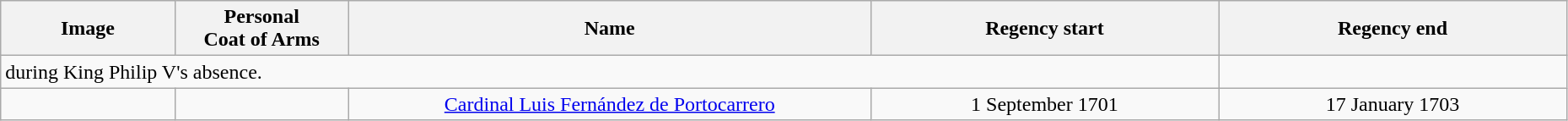<table width=98% class="wikitable">
<tr>
<th width=10%>Image</th>
<th width=10%>Personal<br>Coat of Arms</th>
<th width=30%>Name</th>
<th width=20%>Regency start</th>
<th width=20%>Regency end</th>
</tr>
<tr>
<td colspan=4> during King Philip V's absence.</td>
</tr>
<tr>
<td align="center"></td>
<td align="center"></td>
<td align="center"><a href='#'>Cardinal Luis Fernández de Portocarrero</a></td>
<td align="center">1 September 1701</td>
<td align="center">17 January 1703</td>
</tr>
</table>
